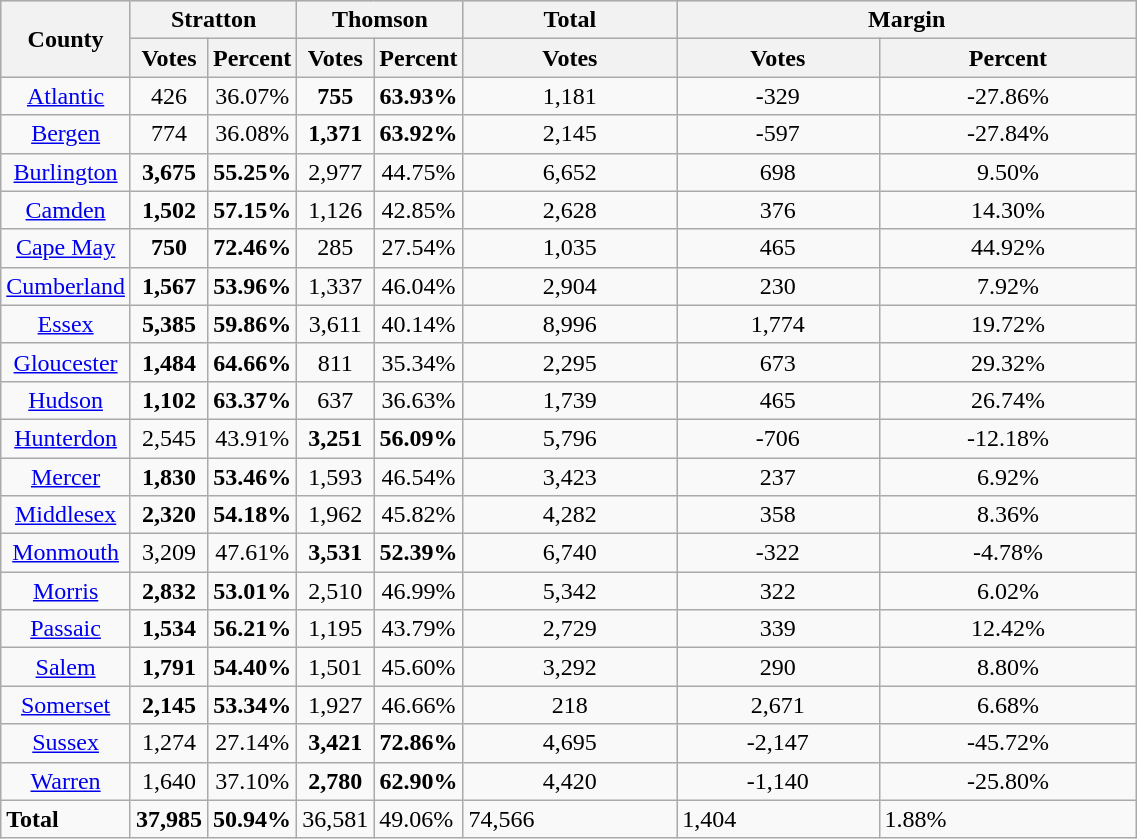<table style="width:60%;" class="wikitable sortable">
<tr style="background:lightgrey;">
<th style="width:3%;" rowspan=2>County</th>
<th style="width:2%;" colspan="2">Stratton</th>
<th style="width:2%;" colspan=2>Thomson</th>
<th>Total</th>
<th colspan="2">Margin</th>
</tr>
<tr>
<th>Votes</th>
<th>Percent</th>
<th>Votes</th>
<th>Percent</th>
<th>Votes</th>
<th>Votes</th>
<th>Percent</th>
</tr>
<tr style="text-align:center;"|>
<td><a href='#'>Atlantic</a></td>
<td>426</td>
<td>36.07%</td>
<td><strong>755</strong></td>
<td><strong>63.93%</strong></td>
<td>1,181</td>
<td>-329</td>
<td>-27.86%</td>
</tr>
<tr style="text-align:center;"|>
<td><a href='#'>Bergen</a></td>
<td>774</td>
<td>36.08%</td>
<td><strong>1,371</strong></td>
<td><strong>63.92%</strong></td>
<td>2,145</td>
<td>-597</td>
<td>-27.84%</td>
</tr>
<tr style="text-align:center;"|>
<td><a href='#'>Burlington</a></td>
<td><strong>3,675</strong></td>
<td><strong>55.25%</strong></td>
<td>2,977</td>
<td>44.75%</td>
<td>6,652</td>
<td>698</td>
<td>9.50%</td>
</tr>
<tr style="text-align:center;"|>
<td><a href='#'>Camden</a></td>
<td><strong>1,502</strong></td>
<td><strong>57.15%</strong></td>
<td>1,126</td>
<td>42.85%</td>
<td>2,628</td>
<td>376</td>
<td>14.30%</td>
</tr>
<tr style="text-align:center;"|>
<td><a href='#'>Cape May</a></td>
<td><strong>750</strong></td>
<td><strong>72.46%</strong></td>
<td>285</td>
<td>27.54%</td>
<td>1,035</td>
<td>465</td>
<td>44.92%</td>
</tr>
<tr style="text-align:center;"|>
<td><a href='#'>Cumberland</a></td>
<td><strong>1,567</strong></td>
<td><strong>53.96%</strong></td>
<td>1,337</td>
<td>46.04%</td>
<td>2,904</td>
<td>230</td>
<td>7.92%</td>
</tr>
<tr style="text-align:center;"|>
<td><a href='#'>Essex</a></td>
<td><strong>5,385</strong></td>
<td><strong>59.86%</strong></td>
<td>3,611</td>
<td>40.14%</td>
<td>8,996</td>
<td>1,774</td>
<td>19.72%</td>
</tr>
<tr style="text-align:center;"|>
<td><a href='#'>Gloucester</a></td>
<td><strong>1,484</strong></td>
<td><strong>64.66%</strong></td>
<td>811</td>
<td>35.34%</td>
<td>2,295</td>
<td>673</td>
<td>29.32%</td>
</tr>
<tr style="text-align:center;"|>
<td><a href='#'>Hudson</a></td>
<td><strong>1,102</strong></td>
<td><strong>63.37%</strong></td>
<td>637</td>
<td>36.63%</td>
<td>1,739</td>
<td>465</td>
<td>26.74%</td>
</tr>
<tr style="text-align:center;"|>
<td><a href='#'>Hunterdon</a></td>
<td>2,545</td>
<td>43.91%</td>
<td><strong>3,251</strong></td>
<td><strong>56.09%</strong></td>
<td>5,796</td>
<td>-706</td>
<td>-12.18%</td>
</tr>
<tr style="text-align:center;"|>
<td><a href='#'>Mercer</a></td>
<td><strong>1,830</strong></td>
<td><strong>53.46%</strong></td>
<td>1,593</td>
<td>46.54%</td>
<td>3,423</td>
<td>237</td>
<td>6.92%</td>
</tr>
<tr style="text-align:center;"|>
<td><a href='#'>Middlesex</a></td>
<td><strong>2,320</strong></td>
<td><strong>54.18%</strong></td>
<td>1,962</td>
<td>45.82%</td>
<td>4,282</td>
<td>358</td>
<td>8.36%</td>
</tr>
<tr style="text-align:center;"|>
<td><a href='#'>Monmouth</a></td>
<td>3,209</td>
<td>47.61%</td>
<td><strong>3,531</strong></td>
<td><strong>52.39%</strong></td>
<td>6,740</td>
<td>-322</td>
<td>-4.78%</td>
</tr>
<tr style="text-align:center;"|>
<td><a href='#'>Morris</a></td>
<td><strong>2,832</strong></td>
<td><strong>53.01%</strong></td>
<td>2,510</td>
<td>46.99%</td>
<td>5,342</td>
<td>322</td>
<td>6.02%</td>
</tr>
<tr style="text-align:center;"|>
<td><a href='#'>Passaic</a></td>
<td><strong>1,534</strong></td>
<td><strong>56.21%</strong></td>
<td>1,195</td>
<td>43.79%</td>
<td>2,729</td>
<td>339</td>
<td>12.42%</td>
</tr>
<tr style="text-align:center;"|>
<td><a href='#'>Salem</a></td>
<td><strong>1,791</strong></td>
<td><strong>54.40%</strong></td>
<td>1,501</td>
<td>45.60%</td>
<td>3,292</td>
<td>290</td>
<td>8.80%</td>
</tr>
<tr style="text-align:center;"|>
<td><a href='#'>Somerset</a></td>
<td><strong>2,145</strong></td>
<td><strong>53.34%</strong></td>
<td>1,927</td>
<td>46.66%</td>
<td>218</td>
<td>2,671</td>
<td>6.68%</td>
</tr>
<tr style="text-align:center;"|>
<td><a href='#'>Sussex</a></td>
<td>1,274</td>
<td>27.14%</td>
<td><strong>3,421</strong></td>
<td><strong>72.86%</strong></td>
<td>4,695</td>
<td>-2,147</td>
<td>-45.72%</td>
</tr>
<tr style="text-align:center;"|>
<td><a href='#'>Warren</a></td>
<td>1,640</td>
<td>37.10%</td>
<td><strong>2,780</strong></td>
<td><strong>62.90%</strong></td>
<td>4,420</td>
<td>-1,140</td>
<td>-25.80%</td>
</tr>
<tr>
<td><strong>Total</strong></td>
<td><strong>37,985</strong></td>
<td><strong>50.94%</strong></td>
<td>36,581</td>
<td>49.06%</td>
<td>74,566</td>
<td>1,404</td>
<td>1.88%</td>
</tr>
</table>
